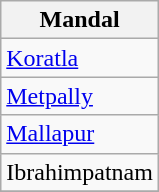<table class="wikitable sortable static-row-numbers static-row-header-hash">
<tr>
<th>Mandal</th>
</tr>
<tr>
<td><a href='#'>Koratla</a></td>
</tr>
<tr>
<td><a href='#'>Metpally</a></td>
</tr>
<tr>
<td><a href='#'>Mallapur</a></td>
</tr>
<tr>
<td>Ibrahimpatnam</td>
</tr>
<tr>
</tr>
</table>
